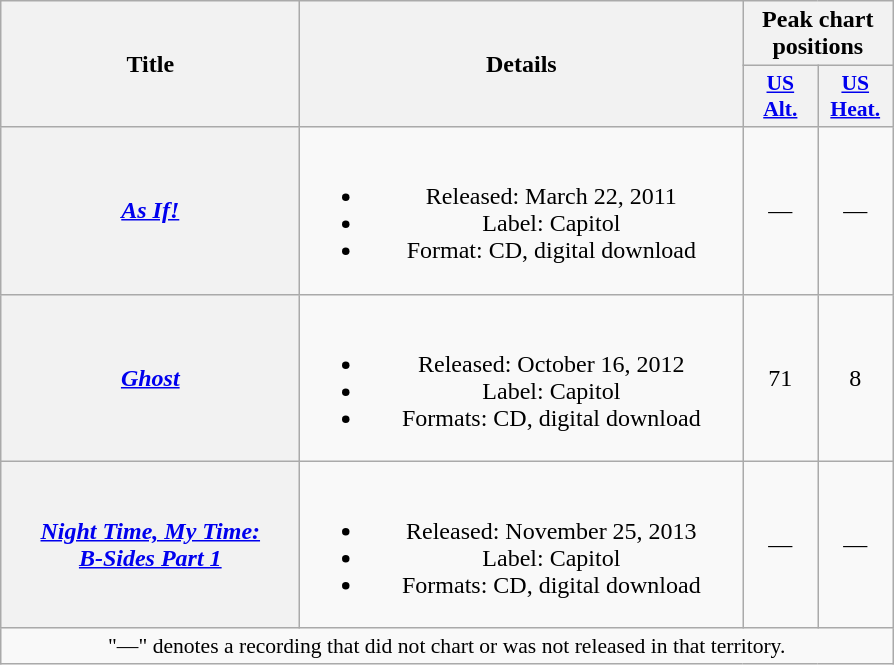<table class="wikitable plainrowheaders" style="text-align:center;">
<tr>
<th scope="col" rowspan="2" style="width:12em;">Title</th>
<th scope="col" rowspan="2" style="width:18em;">Details</th>
<th scope="col" colspan="3">Peak chart positions</th>
</tr>
<tr>
<th scope="col" style="width:3em;font-size:90%;"><a href='#'>US<br>Alt.</a><br></th>
<th scope="col" style="width:3em;font-size:90%;"><a href='#'>US<br>Heat.</a><br></th>
</tr>
<tr>
<th scope="row"><em><a href='#'>As If!</a></em></th>
<td><br><ul><li>Released: March 22, 2011</li><li>Label: Capitol</li><li>Format: CD, digital download</li></ul></td>
<td>—</td>
<td>—</td>
</tr>
<tr>
<th scope="row"><em><a href='#'>Ghost</a></em></th>
<td><br><ul><li>Released: October 16, 2012</li><li>Label: Capitol</li><li>Formats: CD, digital download</li></ul></td>
<td>71</td>
<td>8</td>
</tr>
<tr>
<th scope="row"><em><a href='#'>Night Time, My Time:<br>B-Sides Part 1</a></em></th>
<td><br><ul><li>Released: November 25, 2013</li><li>Label: Capitol</li><li>Formats: CD, digital download</li></ul></td>
<td>—</td>
<td>—</td>
</tr>
<tr>
<td colspan="4" style="font-size:90%">"—" denotes a recording that did not chart or was not released in that territory.</td>
</tr>
</table>
